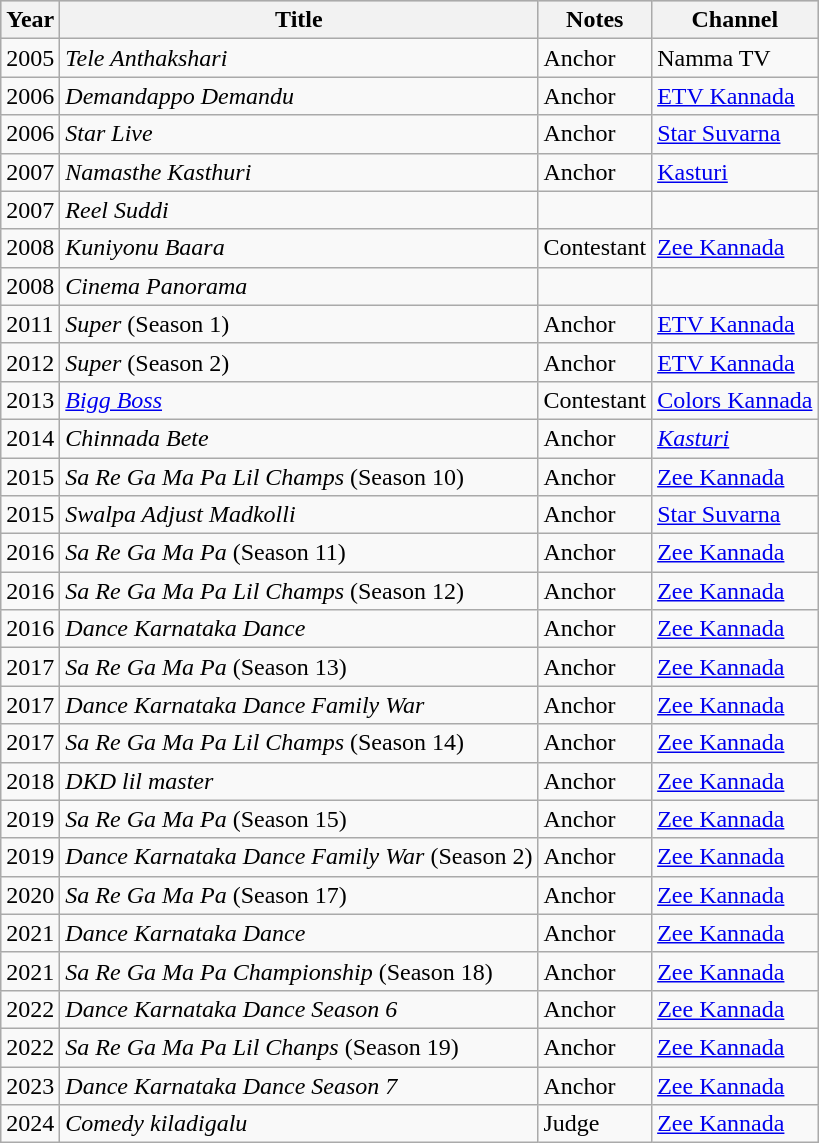<table class="wikitable">
<tr style="background:#ccc; text-align:center;">
<th>Year</th>
<th>Title</th>
<th>Notes</th>
<th>Channel</th>
</tr>
<tr>
<td>2005</td>
<td><em>Tele Anthakshari</em></td>
<td>Anchor</td>
<td>Namma TV</td>
</tr>
<tr>
<td>2006</td>
<td><em>Demandappo Demandu</em></td>
<td>Anchor</td>
<td><a href='#'>ETV Kannada</a></td>
</tr>
<tr>
<td>2006</td>
<td><em>Star Live</em></td>
<td>Anchor</td>
<td><a href='#'>Star Suvarna</a></td>
</tr>
<tr>
<td>2007</td>
<td><em>Namasthe Kasthuri</em></td>
<td>Anchor</td>
<td><a href='#'>Kasturi</a></td>
</tr>
<tr>
<td>2007</td>
<td><em>Reel Suddi</em></td>
<td></td>
<td></td>
</tr>
<tr>
<td>2008</td>
<td><em>Kuniyonu Baara</em></td>
<td>Contestant</td>
<td><a href='#'>Zee Kannada</a></td>
</tr>
<tr>
<td>2008</td>
<td><em>Cinema Panorama</em></td>
<td></td>
<td></td>
</tr>
<tr>
<td>2011</td>
<td><em>Super</em> (Season 1)</td>
<td>Anchor</td>
<td><a href='#'>ETV Kannada</a></td>
</tr>
<tr>
<td>2012</td>
<td><em>Super</em> (Season 2)</td>
<td>Anchor</td>
<td><a href='#'>ETV Kannada</a></td>
</tr>
<tr>
<td>2013</td>
<td><em><a href='#'>Bigg Boss</a></em></td>
<td>Contestant</td>
<td><a href='#'>Colors Kannada</a></td>
</tr>
<tr>
<td>2014</td>
<td><em>Chinnada Bete</em></td>
<td>Anchor</td>
<td><em><a href='#'>Kasturi</a></em></td>
</tr>
<tr>
<td>2015</td>
<td><em>Sa Re Ga Ma Pa Lil Champs</em> (Season 10)</td>
<td>Anchor</td>
<td><a href='#'>Zee Kannada</a></td>
</tr>
<tr>
<td>2015</td>
<td><em>Swalpa Adjust Madkolli</em></td>
<td>Anchor</td>
<td><a href='#'>Star Suvarna</a></td>
</tr>
<tr>
<td>2016</td>
<td><em>Sa Re Ga Ma Pa</em> (Season 11)</td>
<td>Anchor</td>
<td><a href='#'>Zee Kannada</a></td>
</tr>
<tr>
<td>2016</td>
<td><em>Sa Re Ga Ma Pa Lil Champs</em> (Season 12)</td>
<td>Anchor</td>
<td><a href='#'>Zee Kannada</a></td>
</tr>
<tr>
<td>2016</td>
<td><em>Dance Karnataka Dance</em></td>
<td>Anchor</td>
<td><a href='#'>Zee Kannada</a></td>
</tr>
<tr>
<td>2017</td>
<td><em>Sa Re Ga Ma Pa</em> (Season 13)</td>
<td>Anchor</td>
<td><a href='#'>Zee Kannada</a></td>
</tr>
<tr>
<td>2017</td>
<td><em>Dance Karnataka Dance Family War</em></td>
<td>Anchor</td>
<td><a href='#'>Zee Kannada</a></td>
</tr>
<tr>
<td>2017</td>
<td><em>Sa Re Ga Ma Pa Lil Champs</em> (Season 14)</td>
<td>Anchor</td>
<td><a href='#'>Zee Kannada</a></td>
</tr>
<tr>
<td>2018</td>
<td><em> DKD lil master</em></td>
<td>Anchor</td>
<td><a href='#'>Zee Kannada</a></td>
</tr>
<tr>
<td>2019</td>
<td><em>Sa Re Ga Ma Pa</em> (Season 15)</td>
<td>Anchor</td>
<td><a href='#'>Zee Kannada</a></td>
</tr>
<tr>
<td>2019</td>
<td><em>Dance Karnataka Dance Family War</em> (Season 2)</td>
<td>Anchor</td>
<td><a href='#'>Zee Kannada</a></td>
</tr>
<tr>
<td>2020</td>
<td><em>Sa Re Ga Ma Pa</em> (Season 17)</td>
<td>Anchor</td>
<td><a href='#'>Zee Kannada</a></td>
</tr>
<tr>
<td>2021</td>
<td><em>Dance Karnataka Dance</em></td>
<td>Anchor</td>
<td><a href='#'>Zee Kannada</a></td>
</tr>
<tr>
<td>2021</td>
<td><em>Sa Re Ga Ma Pa Championship</em> (Season 18)</td>
<td>Anchor</td>
<td><a href='#'>Zee Kannada</a></td>
</tr>
<tr>
<td>2022</td>
<td><em>Dance Karnataka Dance Season 6</em></td>
<td>Anchor</td>
<td><a href='#'>Zee Kannada</a></td>
</tr>
<tr>
<td>2022</td>
<td><em>Sa Re Ga Ma Pa Lil Chanps</em> (Season 19)</td>
<td>Anchor</td>
<td><a href='#'>Zee Kannada</a></td>
</tr>
<tr>
<td>2023</td>
<td><em>Dance Karnataka Dance Season 7</em></td>
<td>Anchor</td>
<td><a href='#'>Zee Kannada</a></td>
</tr>
<tr>
<td>2024</td>
<td><em>Comedy kiladigalu</em></td>
<td>Judge</td>
<td><a href='#'>Zee Kannada</a></td>
</tr>
</table>
